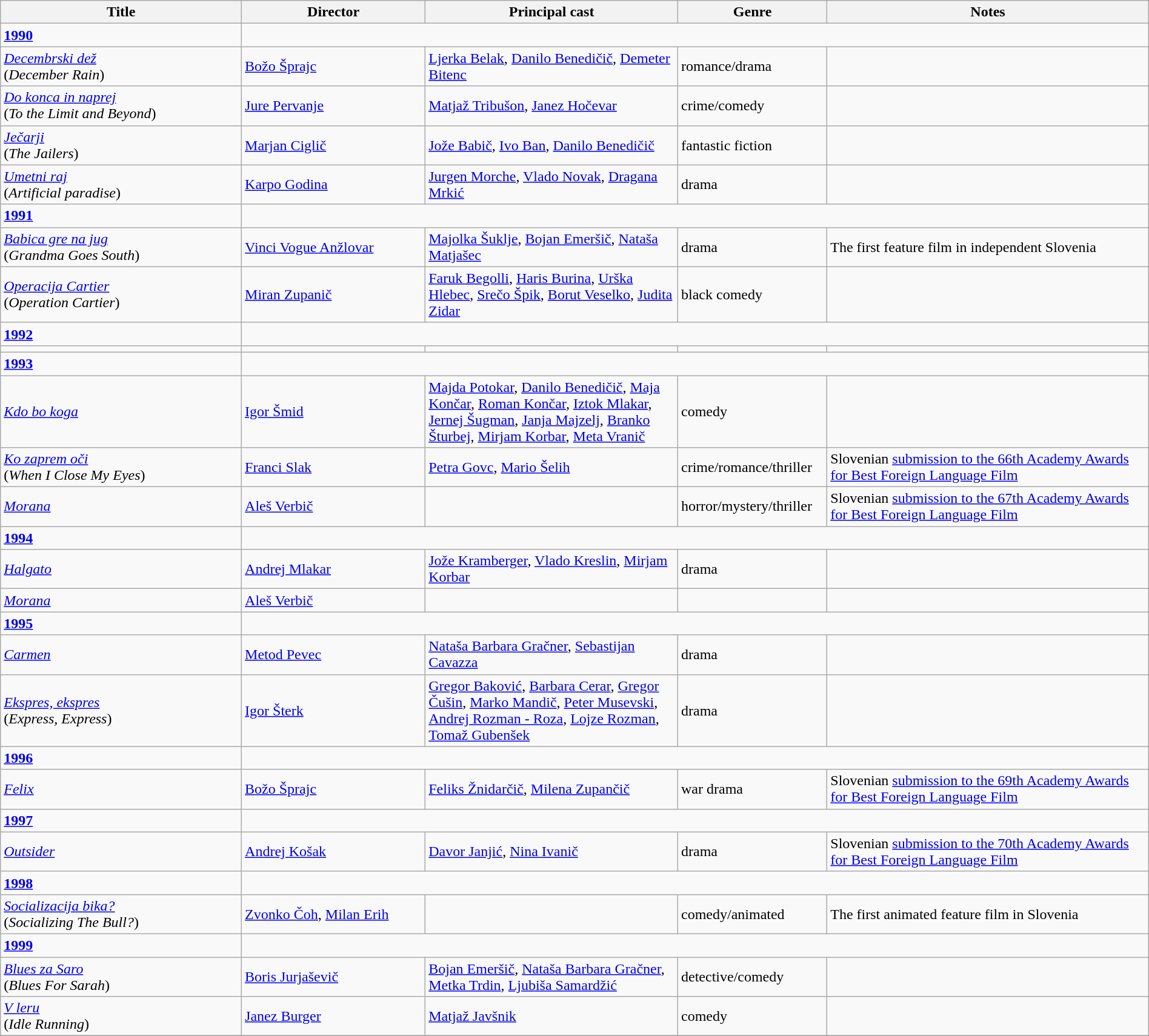<table class="wikitable" width= "100%">
<tr>
<th width=21%>Title</th>
<th width=16%>Director</th>
<th width=22%>Principal cast</th>
<th width=13%>Genre</th>
<th width=28%>Notes</th>
</tr>
<tr>
<td><strong><a href='#'>1990</a></strong></td>
</tr>
<tr>
<td><em><a href='#'>Decembrski dež</a></em><br>(<em>December Rain</em>)</td>
<td><a href='#'>Božo Šprajc</a></td>
<td><a href='#'>Ljerka Belak</a>, <a href='#'>Danilo Benedičič</a>, <a href='#'>Demeter Bitenc</a></td>
<td>romance/drama</td>
<td></td>
</tr>
<tr>
<td><em><a href='#'>Do konca in naprej</a></em><br>(<em>To the Limit and Beyond</em>)</td>
<td><a href='#'>Jure Pervanje</a></td>
<td><a href='#'>Matjaž Tribušon</a>, <a href='#'>Janez Hočevar</a></td>
<td>crime/comedy</td>
<td></td>
</tr>
<tr>
<td><em><a href='#'>Ječarji</a></em><br>(<em>The Jailers</em>)</td>
<td><a href='#'>Marjan Ciglič</a></td>
<td><a href='#'>Jože Babič</a>, <a href='#'>Ivo Ban</a>, <a href='#'>Danilo Benedičič</a></td>
<td>fantastic fiction</td>
<td></td>
</tr>
<tr>
<td><em><a href='#'>Umetni raj</a></em><br>(<em>Artificial paradise</em>)</td>
<td><a href='#'>Karpo Godina</a></td>
<td><a href='#'>Jurgen Morche</a>, <a href='#'>Vlado Novak</a>, <a href='#'>Dragana Mrkić</a></td>
<td>drama</td>
<td></td>
</tr>
<tr>
<td><strong><a href='#'>1991</a></strong></td>
</tr>
<tr>
<td><em><a href='#'>Babica gre na jug</a></em><br>(<em>Grandma Goes South</em>)</td>
<td><a href='#'>Vinci Vogue Anžlovar</a></td>
<td><a href='#'>Majolka Šuklje</a>, <a href='#'>Bojan Emeršič</a>, <a href='#'>Nataša Matjašec</a></td>
<td>drama</td>
<td>The first feature film in independent Slovenia</td>
</tr>
<tr>
<td><em><a href='#'>Operacija Cartier</a></em><br>(<em>Operation Cartier</em>)</td>
<td><a href='#'>Miran Zupanič</a></td>
<td><a href='#'>Faruk Begolli</a>, <a href='#'>Haris Burina</a>, <a href='#'>Urška Hlebec</a>, <a href='#'>Srečo Špik</a>, <a href='#'>Borut Veselko</a>, <a href='#'>Judita Zidar</a></td>
<td>black comedy</td>
<td></td>
</tr>
<tr>
<td><strong><a href='#'>1992</a></strong></td>
</tr>
<tr>
<td></td>
<td></td>
<td></td>
<td></td>
<td></td>
</tr>
<tr>
<td><strong><a href='#'>1993</a></strong></td>
</tr>
<tr>
<td><em><a href='#'>Kdo bo koga</a></em></td>
<td><a href='#'>Igor Šmid</a></td>
<td><a href='#'>Majda Potokar</a>, <a href='#'>Danilo Benedičič</a>, <a href='#'>Maja Končar</a>, <a href='#'>Roman Končar</a>, <a href='#'>Iztok Mlakar</a>, <a href='#'>Jernej Šugman</a>, <a href='#'>Janja Majzelj</a>, <a href='#'>Branko Šturbej</a>, <a href='#'>Mirjam Korbar</a>, <a href='#'>Meta Vranič</a></td>
<td>comedy</td>
<td></td>
</tr>
<tr>
<td><em><a href='#'>Ko zaprem oči</a></em><br>(<em>When I Close My Eyes</em>)</td>
<td><a href='#'>Franci Slak</a></td>
<td><a href='#'>Petra Govc</a>, <a href='#'>Mario Šelih</a></td>
<td>crime/romance/thriller</td>
<td>Slovenian <a href='#'>submission to the 66th Academy Awards for Best Foreign Language Film</a></td>
</tr>
<tr>
<td><em><a href='#'>Morana</a></em></td>
<td><a href='#'>Aleš Verbič</a></td>
<td></td>
<td>horror/mystery/thriller</td>
<td>Slovenian <a href='#'>submission to the 67th Academy Awards for Best Foreign Language Film</a></td>
</tr>
<tr>
<td><strong><a href='#'>1994</a></strong></td>
</tr>
<tr>
<td><em><a href='#'>Halgato</a></em></td>
<td><a href='#'>Andrej Mlakar</a></td>
<td><a href='#'>Jože Kramberger</a>, <a href='#'>Vlado Kreslin</a>, <a href='#'>Mirjam Korbar</a></td>
<td>drama</td>
<td></td>
</tr>
<tr>
<td><em><a href='#'>Morana</a></em></td>
<td><a href='#'>Aleš Verbič</a></td>
<td></td>
<td></td>
<td></td>
</tr>
<tr>
<td><strong><a href='#'>1995</a></strong></td>
</tr>
<tr>
<td><em><a href='#'>Carmen</a></em></td>
<td><a href='#'>Metod Pevec</a></td>
<td><a href='#'>Nataša Barbara Gračner</a>, <a href='#'>Sebastijan Cavazza</a></td>
<td>drama</td>
<td></td>
</tr>
<tr>
<td><em><a href='#'>Ekspres, ekspres</a></em><br>(<em>Express, Express</em>)</td>
<td><a href='#'>Igor Šterk</a></td>
<td><a href='#'>Gregor Baković</a>, <a href='#'>Barbara Cerar</a>, <a href='#'>Gregor Čušin</a>, <a href='#'>Marko Mandič</a>, <a href='#'>Peter Musevski</a>, <a href='#'>Andrej Rozman - Roza</a>, <a href='#'>Lojze Rozman</a>, <a href='#'>Tomaž Gubenšek</a></td>
<td>drama</td>
<td></td>
</tr>
<tr>
<td><strong><a href='#'>1996</a></strong></td>
</tr>
<tr>
<td><em><a href='#'>Felix</a></em></td>
<td><a href='#'>Božo Šprajc</a></td>
<td><a href='#'>Feliks Žnidarčič</a>, <a href='#'>Milena Zupančič</a></td>
<td>war drama</td>
<td>Slovenian <a href='#'>submission to the 69th Academy Awards for Best Foreign Language Film</a></td>
</tr>
<tr>
<td><strong><a href='#'>1997</a></strong></td>
</tr>
<tr>
<td><em><a href='#'>Outsider</a></em></td>
<td><a href='#'>Andrej Košak</a></td>
<td><a href='#'>Davor Janjić</a>, <a href='#'>Nina Ivanič</a></td>
<td>drama</td>
<td>Slovenian <a href='#'>submission to the 70th Academy Awards for Best Foreign Language Film</a></td>
</tr>
<tr>
<td><strong><a href='#'>1998</a></strong></td>
</tr>
<tr>
<td><em><a href='#'>Socializacija bika?</a></em><br>(<em>Socializing The Bull?</em>)</td>
<td><a href='#'>Zvonko Čoh</a>, <a href='#'>Milan Erih</a></td>
<td></td>
<td>comedy/animated</td>
<td>The first animated feature film in Slovenia</td>
</tr>
<tr>
<td><strong><a href='#'>1999</a></strong></td>
</tr>
<tr>
<td><em><a href='#'>Blues za Saro</a></em><br>(<em>Blues For Sarah</em>)</td>
<td><a href='#'>Boris Jurjaševič</a></td>
<td><a href='#'>Bojan Emeršič</a>, <a href='#'>Nataša Barbara Gračner</a>, <a href='#'>Metka Trdin</a>, <a href='#'>Ljubiša Samardžić</a></td>
<td>detective/comedy</td>
<td></td>
</tr>
<tr>
<td><em><a href='#'>V leru</a></em><br>(<em>Idle Running</em>)</td>
<td><a href='#'>Janez Burger</a></td>
<td><a href='#'>Matjaž Javšnik</a></td>
<td>comedy</td>
<td></td>
</tr>
<tr>
</tr>
</table>
